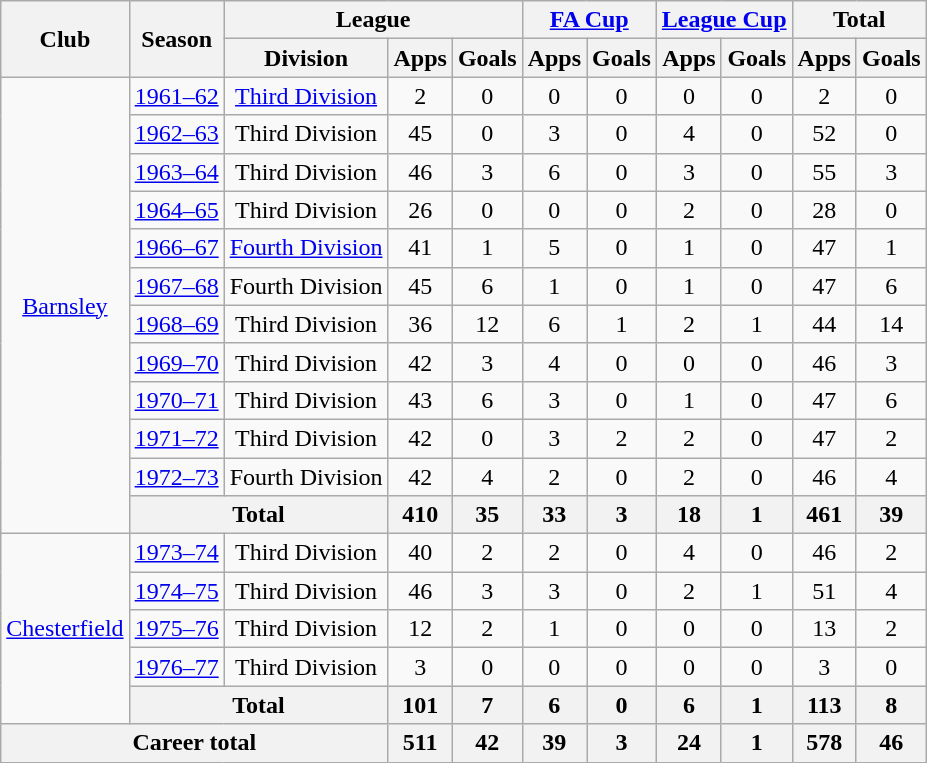<table class="wikitable" style="text-align:center">
<tr>
<th rowspan="2">Club</th>
<th rowspan="2">Season</th>
<th colspan="3">League</th>
<th colspan="2"><a href='#'>FA Cup</a></th>
<th colspan="2"><a href='#'>League Cup</a></th>
<th colspan="2">Total</th>
</tr>
<tr>
<th>Division</th>
<th>Apps</th>
<th>Goals</th>
<th>Apps</th>
<th>Goals</th>
<th>Apps</th>
<th>Goals</th>
<th>Apps</th>
<th>Goals</th>
</tr>
<tr>
<td rowspan="12"><a href='#'>Barnsley</a></td>
<td><a href='#'>1961–62</a></td>
<td><a href='#'>Third Division</a></td>
<td>2</td>
<td>0</td>
<td>0</td>
<td>0</td>
<td>0</td>
<td>0</td>
<td>2</td>
<td>0</td>
</tr>
<tr>
<td><a href='#'>1962–63</a></td>
<td>Third Division</td>
<td>45</td>
<td>0</td>
<td>3</td>
<td>0</td>
<td>4</td>
<td>0</td>
<td>52</td>
<td>0</td>
</tr>
<tr>
<td><a href='#'>1963–64</a></td>
<td>Third Division</td>
<td>46</td>
<td>3</td>
<td>6</td>
<td>0</td>
<td>3</td>
<td>0</td>
<td>55</td>
<td>3</td>
</tr>
<tr>
<td><a href='#'>1964–65</a></td>
<td>Third Division</td>
<td>26</td>
<td>0</td>
<td>0</td>
<td>0</td>
<td>2</td>
<td>0</td>
<td>28</td>
<td>0</td>
</tr>
<tr>
<td><a href='#'>1966–67</a></td>
<td><a href='#'>Fourth Division</a></td>
<td>41</td>
<td>1</td>
<td>5</td>
<td>0</td>
<td>1</td>
<td>0</td>
<td>47</td>
<td>1</td>
</tr>
<tr>
<td><a href='#'>1967–68</a></td>
<td>Fourth Division</td>
<td>45</td>
<td>6</td>
<td>1</td>
<td>0</td>
<td>1</td>
<td>0</td>
<td>47</td>
<td>6</td>
</tr>
<tr>
<td><a href='#'>1968–69</a></td>
<td>Third Division</td>
<td>36</td>
<td>12</td>
<td>6</td>
<td>1</td>
<td>2</td>
<td>1</td>
<td>44</td>
<td>14</td>
</tr>
<tr>
<td><a href='#'>1969–70</a></td>
<td>Third Division</td>
<td>42</td>
<td>3</td>
<td>4</td>
<td>0</td>
<td>0</td>
<td>0</td>
<td>46</td>
<td>3</td>
</tr>
<tr>
<td><a href='#'>1970–71</a></td>
<td>Third Division</td>
<td>43</td>
<td>6</td>
<td>3</td>
<td>0</td>
<td>1</td>
<td>0</td>
<td>47</td>
<td>6</td>
</tr>
<tr>
<td><a href='#'>1971–72</a></td>
<td>Third Division</td>
<td>42</td>
<td>0</td>
<td>3</td>
<td>2</td>
<td>2</td>
<td>0</td>
<td>47</td>
<td>2</td>
</tr>
<tr>
<td><a href='#'>1972–73</a></td>
<td>Fourth Division</td>
<td>42</td>
<td>4</td>
<td>2</td>
<td>0</td>
<td>2</td>
<td>0</td>
<td>46</td>
<td>4</td>
</tr>
<tr>
<th colspan="2">Total</th>
<th>410</th>
<th>35</th>
<th>33</th>
<th>3</th>
<th>18</th>
<th>1</th>
<th>461</th>
<th>39</th>
</tr>
<tr>
<td rowspan="5"><a href='#'>Chesterfield</a></td>
<td><a href='#'>1973–74</a></td>
<td>Third Division</td>
<td>40</td>
<td>2</td>
<td>2</td>
<td>0</td>
<td>4</td>
<td>0</td>
<td>46</td>
<td>2</td>
</tr>
<tr>
<td><a href='#'>1974–75</a></td>
<td>Third Division</td>
<td>46</td>
<td>3</td>
<td>3</td>
<td>0</td>
<td>2</td>
<td>1</td>
<td>51</td>
<td>4</td>
</tr>
<tr>
<td><a href='#'>1975–76</a></td>
<td>Third Division</td>
<td>12</td>
<td>2</td>
<td>1</td>
<td>0</td>
<td>0</td>
<td>0</td>
<td>13</td>
<td>2</td>
</tr>
<tr>
<td><a href='#'>1976–77</a></td>
<td>Third Division</td>
<td>3</td>
<td>0</td>
<td>0</td>
<td>0</td>
<td>0</td>
<td>0</td>
<td>3</td>
<td>0</td>
</tr>
<tr>
<th colspan="2">Total</th>
<th>101</th>
<th>7</th>
<th>6</th>
<th>0</th>
<th>6</th>
<th>1</th>
<th>113</th>
<th>8</th>
</tr>
<tr>
<th colspan="3">Career total</th>
<th>511</th>
<th>42</th>
<th>39</th>
<th>3</th>
<th>24</th>
<th>1</th>
<th>578</th>
<th>46</th>
</tr>
</table>
